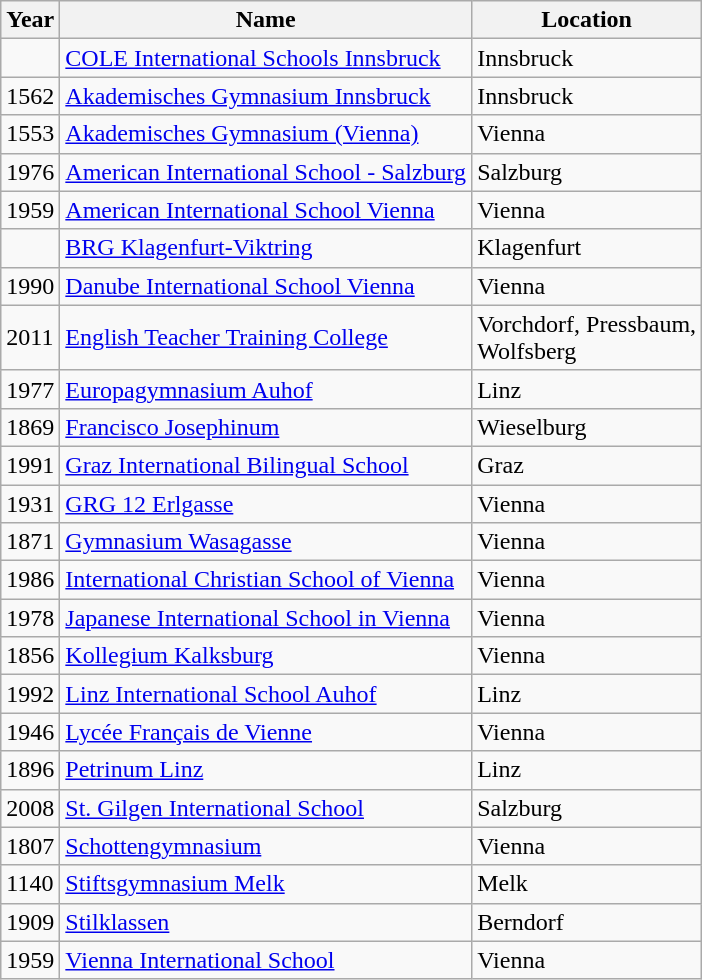<table class="wikitable">
<tr>
<th>Year</th>
<th>Name</th>
<th>Location</th>
</tr>
<tr>
<td></td>
<td><a href='#'>COLE International Schools Innsbruck</a></td>
<td>Innsbruck</td>
</tr>
<tr>
<td>1562</td>
<td><a href='#'>Akademisches Gymnasium Innsbruck</a></td>
<td>Innsbruck</td>
</tr>
<tr>
<td>1553</td>
<td><a href='#'>Akademisches Gymnasium (Vienna)</a></td>
<td>Vienna</td>
</tr>
<tr>
<td>1976</td>
<td><a href='#'>American International School - Salzburg</a></td>
<td>Salzburg</td>
</tr>
<tr>
<td>1959</td>
<td><a href='#'>American International School Vienna</a></td>
<td>Vienna</td>
</tr>
<tr>
<td></td>
<td><a href='#'>BRG Klagenfurt-Viktring</a></td>
<td>Klagenfurt</td>
</tr>
<tr>
<td>1990</td>
<td><a href='#'>Danube International School Vienna</a></td>
<td>Vienna</td>
</tr>
<tr>
<td>2011</td>
<td><a href='#'>English Teacher Training College</a></td>
<td>Vorchdorf, Pressbaum,<br>Wolfsberg</td>
</tr>
<tr>
<td>1977</td>
<td><a href='#'>Europagymnasium Auhof</a></td>
<td>Linz</td>
</tr>
<tr>
<td>1869</td>
<td><a href='#'>Francisco Josephinum</a></td>
<td>Wieselburg</td>
</tr>
<tr>
<td>1991</td>
<td><a href='#'>Graz International Bilingual School</a></td>
<td>Graz</td>
</tr>
<tr>
<td>1931</td>
<td><a href='#'>GRG 12 Erlgasse</a></td>
<td>Vienna</td>
</tr>
<tr>
<td>1871</td>
<td><a href='#'>Gymnasium Wasagasse</a></td>
<td>Vienna</td>
</tr>
<tr>
<td>1986</td>
<td><a href='#'>International Christian School of Vienna</a></td>
<td>Vienna</td>
</tr>
<tr>
<td>1978</td>
<td><a href='#'>Japanese International School in Vienna</a></td>
<td>Vienna</td>
</tr>
<tr>
<td>1856</td>
<td><a href='#'>Kollegium Kalksburg</a></td>
<td>Vienna</td>
</tr>
<tr>
<td>1992</td>
<td><a href='#'>Linz International School Auhof</a></td>
<td>Linz</td>
</tr>
<tr>
<td>1946</td>
<td><a href='#'>Lycée Français de Vienne</a></td>
<td>Vienna</td>
</tr>
<tr>
<td>1896</td>
<td><a href='#'>Petrinum Linz</a></td>
<td>Linz</td>
</tr>
<tr>
<td>2008</td>
<td><a href='#'>St. Gilgen International School</a></td>
<td>Salzburg</td>
</tr>
<tr>
<td>1807</td>
<td><a href='#'>Schottengymnasium</a></td>
<td>Vienna</td>
</tr>
<tr>
<td>1140</td>
<td><a href='#'>Stiftsgymnasium Melk</a></td>
<td>Melk</td>
</tr>
<tr>
<td>1909</td>
<td><a href='#'>Stilklassen</a></td>
<td>Berndorf</td>
</tr>
<tr>
<td>1959</td>
<td><a href='#'>Vienna International School</a></td>
<td>Vienna</td>
</tr>
</table>
